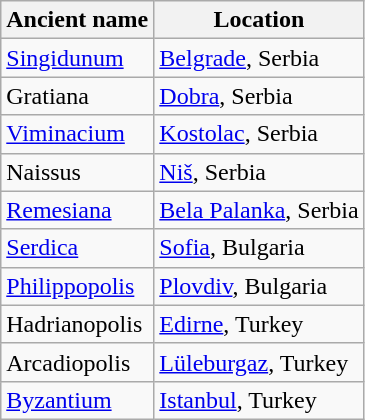<table class="wikitable">
<tr>
<th>Ancient name</th>
<th>Location</th>
</tr>
<tr>
<td><a href='#'>Singidunum</a></td>
<td><a href='#'>Belgrade</a>, Serbia</td>
</tr>
<tr>
<td>Gratiana</td>
<td><a href='#'>Dobra</a>, Serbia</td>
</tr>
<tr>
<td><a href='#'>Viminacium</a></td>
<td><a href='#'>Kostolac</a>, Serbia</td>
</tr>
<tr>
<td>Naissus</td>
<td><a href='#'>Niš</a>, Serbia</td>
</tr>
<tr>
<td><a href='#'>Remesiana</a></td>
<td><a href='#'>Bela Palanka</a>, Serbia</td>
</tr>
<tr>
<td><a href='#'>Serdica</a></td>
<td><a href='#'>Sofia</a>, Bulgaria</td>
</tr>
<tr>
<td><a href='#'>Philippopolis</a></td>
<td><a href='#'>Plovdiv</a>, Bulgaria</td>
</tr>
<tr>
<td>Hadrianopolis</td>
<td><a href='#'>Edirne</a>, Turkey</td>
</tr>
<tr>
<td>Arcadiopolis</td>
<td><a href='#'>Lüleburgaz</a>, Turkey</td>
</tr>
<tr>
<td><a href='#'>Byzantium</a></td>
<td><a href='#'>Istanbul</a>, Turkey</td>
</tr>
</table>
